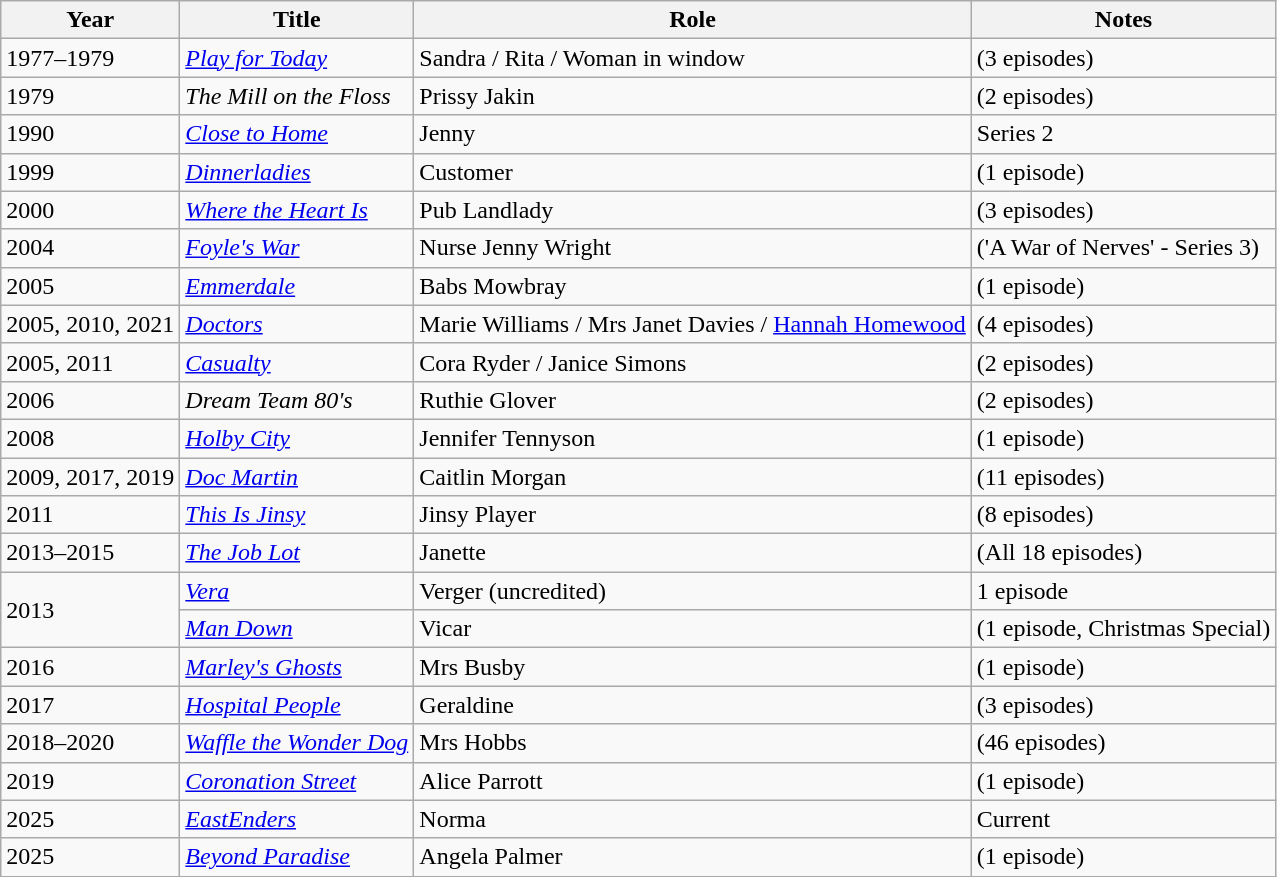<table class="wikitable">
<tr>
<th>Year</th>
<th>Title</th>
<th>Role</th>
<th>Notes</th>
</tr>
<tr>
<td>1977–1979</td>
<td><em><a href='#'>Play for Today</a></em></td>
<td>Sandra / Rita / Woman in window</td>
<td>(3 episodes)</td>
</tr>
<tr>
<td>1979</td>
<td><em>The Mill on the Floss</em></td>
<td>Prissy Jakin</td>
<td>(2 episodes)</td>
</tr>
<tr>
<td>1990</td>
<td><em><a href='#'>Close to Home</a></em></td>
<td>Jenny</td>
<td>Series 2</td>
</tr>
<tr>
<td>1999</td>
<td><em><a href='#'>Dinnerladies</a></em></td>
<td>Customer</td>
<td>(1 episode)</td>
</tr>
<tr>
<td>2000</td>
<td><em><a href='#'>Where the Heart Is</a></em></td>
<td>Pub Landlady</td>
<td>(3 episodes)</td>
</tr>
<tr>
<td>2004</td>
<td><em><a href='#'>Foyle's War</a></em></td>
<td>Nurse Jenny Wright</td>
<td>('A War of Nerves' - Series 3)</td>
</tr>
<tr>
<td>2005</td>
<td><em><a href='#'>Emmerdale</a></em></td>
<td>Babs Mowbray</td>
<td>(1 episode)</td>
</tr>
<tr>
<td>2005, 2010, 2021</td>
<td><em><a href='#'>Doctors</a></em></td>
<td>Marie Williams / Mrs Janet Davies / <a href='#'>Hannah Homewood</a></td>
<td>(4 episodes)</td>
</tr>
<tr>
<td>2005, 2011</td>
<td><em><a href='#'>Casualty</a></em></td>
<td>Cora Ryder / Janice Simons</td>
<td>(2 episodes)</td>
</tr>
<tr>
<td>2006</td>
<td><em>Dream Team 80's</em></td>
<td>Ruthie Glover</td>
<td>(2 episodes)</td>
</tr>
<tr>
<td>2008</td>
<td><em><a href='#'>Holby City</a></em></td>
<td>Jennifer Tennyson</td>
<td>(1 episode)</td>
</tr>
<tr>
<td>2009, 2017, 2019</td>
<td><em><a href='#'>Doc Martin</a></em></td>
<td>Caitlin Morgan</td>
<td>(11 episodes)</td>
</tr>
<tr>
<td>2011</td>
<td><em><a href='#'>This Is Jinsy</a></em></td>
<td>Jinsy Player</td>
<td>(8 episodes)</td>
</tr>
<tr>
<td>2013–2015</td>
<td><em><a href='#'>The Job Lot</a></em></td>
<td>Janette</td>
<td>(All 18 episodes)</td>
</tr>
<tr>
<td rowspan="2">2013</td>
<td><em><a href='#'>Vera</a></em></td>
<td>Verger (uncredited)</td>
<td>1 episode</td>
</tr>
<tr>
<td><em><a href='#'>Man Down</a></em></td>
<td>Vicar</td>
<td>(1 episode, Christmas Special)</td>
</tr>
<tr>
<td>2016</td>
<td><em><a href='#'>Marley's Ghosts</a></em></td>
<td>Mrs Busby</td>
<td>(1 episode)</td>
</tr>
<tr>
<td>2017</td>
<td><em><a href='#'>Hospital People</a></em></td>
<td>Geraldine</td>
<td>(3 episodes)</td>
</tr>
<tr>
<td>2018–2020</td>
<td><em><a href='#'>Waffle the Wonder Dog</a></em></td>
<td>Mrs Hobbs</td>
<td>(46 episodes)</td>
</tr>
<tr>
<td>2019</td>
<td><em><a href='#'>Coronation Street</a></em></td>
<td>Alice Parrott</td>
<td>(1 episode)</td>
</tr>
<tr>
<td>2025</td>
<td><em><a href='#'>EastEnders</a></em></td>
<td>Norma</td>
<td>Current</td>
</tr>
<tr>
<td>2025</td>
<td><em><a href='#'>Beyond Paradise</a></em></td>
<td>Angela Palmer</td>
<td>(1 episode)</td>
</tr>
</table>
